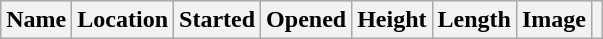<table class="wikitable sortable">
<tr>
<th>Name</th>
<th>Location</th>
<th>Started</th>
<th>Opened</th>
<th>Height</th>
<th>Length</th>
<th>Image</th>
<th><br>






















</th>
</tr>
</table>
